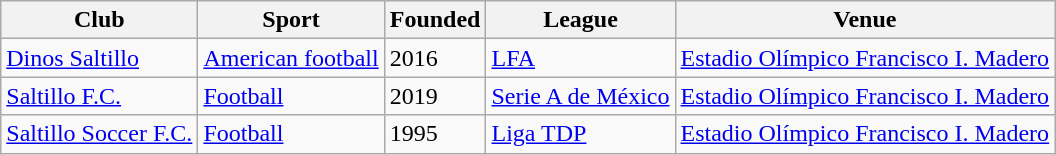<table class="wikitable">
<tr>
<th>Club</th>
<th>Sport</th>
<th>Founded</th>
<th>League</th>
<th>Venue</th>
</tr>
<tr>
<td><a href='#'>Dinos Saltillo</a></td>
<td><a href='#'>American football</a></td>
<td>2016</td>
<td><a href='#'>LFA</a></td>
<td><a href='#'>Estadio Olímpico Francisco I. Madero</a></td>
</tr>
<tr>
<td><a href='#'>Saltillo F.C.</a></td>
<td><a href='#'>Football</a></td>
<td>2019</td>
<td><a href='#'>Serie A de México</a></td>
<td><a href='#'>Estadio Olímpico Francisco I. Madero</a></td>
</tr>
<tr>
<td><a href='#'>Saltillo Soccer F.C.</a></td>
<td><a href='#'>Football</a></td>
<td>1995</td>
<td><a href='#'>Liga TDP</a></td>
<td><a href='#'>Estadio Olímpico Francisco I. Madero</a></td>
</tr>
</table>
